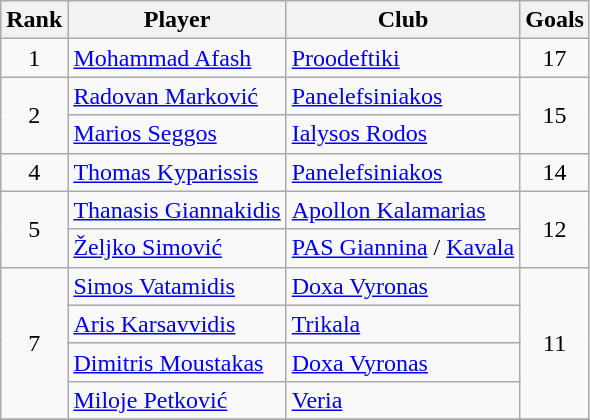<table class="wikitable" style="text-align:center">
<tr>
<th>Rank</th>
<th>Player</th>
<th>Club</th>
<th>Goals</th>
</tr>
<tr>
<td>1</td>
<td align="left"> <a href='#'>Mohammad Afash</a></td>
<td align="left"><a href='#'>Proodeftiki</a></td>
<td>17</td>
</tr>
<tr>
<td rowspan="2">2</td>
<td align="left"> <a href='#'>Radovan Marković</a></td>
<td align="left"><a href='#'>Panelefsiniakos</a></td>
<td rowspan="2">15</td>
</tr>
<tr>
<td align="left"> <a href='#'>Marios Seggos</a></td>
<td align="left"><a href='#'>Ialysos Rodos</a></td>
</tr>
<tr>
<td>4</td>
<td align="left"> <a href='#'>Thomas Kyparissis</a></td>
<td align="left"><a href='#'>Panelefsiniakos</a></td>
<td>14</td>
</tr>
<tr>
<td rowspan="2">5</td>
<td align="left"> <a href='#'>Thanasis Giannakidis</a></td>
<td align="left"><a href='#'>Apollon Kalamarias</a></td>
<td rowspan="2">12</td>
</tr>
<tr>
<td align="left"> <a href='#'>Željko Simović</a></td>
<td align="left"><a href='#'>PAS Giannina</a> / <a href='#'>Kavala</a></td>
</tr>
<tr>
<td rowspan="4">7</td>
<td align="left"> <a href='#'>Simos Vatamidis</a></td>
<td align="left"><a href='#'>Doxa Vyronas</a></td>
<td rowspan="4">11</td>
</tr>
<tr>
<td align="left"> <a href='#'>Aris Karsavvidis</a></td>
<td align="left"><a href='#'>Trikala</a></td>
</tr>
<tr>
<td align="left"> <a href='#'>Dimitris Moustakas</a></td>
<td align="left"><a href='#'>Doxa Vyronas</a></td>
</tr>
<tr>
<td align="left"> <a href='#'>Miloje Petković</a></td>
<td align="left"><a href='#'>Veria</a></td>
</tr>
<tr>
</tr>
</table>
